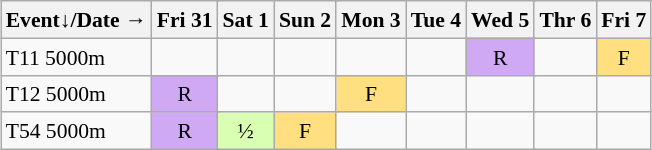<table class="wikitable" style="margin:0.5em auto; font-size:90%; line-height:1.25em;">
<tr align="center">
<th>Event↓/Date →</th>
<th colspan=2>Fri 31</th>
<th colspan=2>Sat 1</th>
<th colspan=2>Sun 2</th>
<th colspan=2>Mon 3</th>
<th colspan=2>Tue 4</th>
<th colspan=2>Wed 5</th>
<th colspan=2>Thr 6</th>
<th colspan=2>Fri 7</th>
</tr>
<tr align="center">
<td align="left">T11 5000m</td>
<td colspan=2></td>
<td colspan=2></td>
<td colspan=2></td>
<td colspan=2></td>
<td colspan=2></td>
<td colspan=2 bgcolor="#D0A9F5">R</td>
<td colspan=2></td>
<td colspan=2 bgcolor="#FFDF80">F</td>
</tr>
<tr align="center">
<td align="left">T12 5000m</td>
<td colspan=2 bgcolor="#D0A9F5">R</td>
<td colspan=2></td>
<td colspan=2></td>
<td colspan=2 bgcolor="#FFDF80">F</td>
<td colspan=2></td>
<td colspan=2></td>
<td colspan=2></td>
<td colspan=2></td>
</tr>
<tr align="center">
<td align="left">T54 5000m</td>
<td colspan=2 bgcolor="#D0A9F5">R</td>
<td colspan=2 bgcolor="#D9FFB2">½</td>
<td colspan=2 bgcolor="#FFDF80">F</td>
<td colspan=2></td>
<td colspan=2></td>
<td colspan=2></td>
<td colspan=2></td>
<td colspan=2></td>
</tr>
</table>
